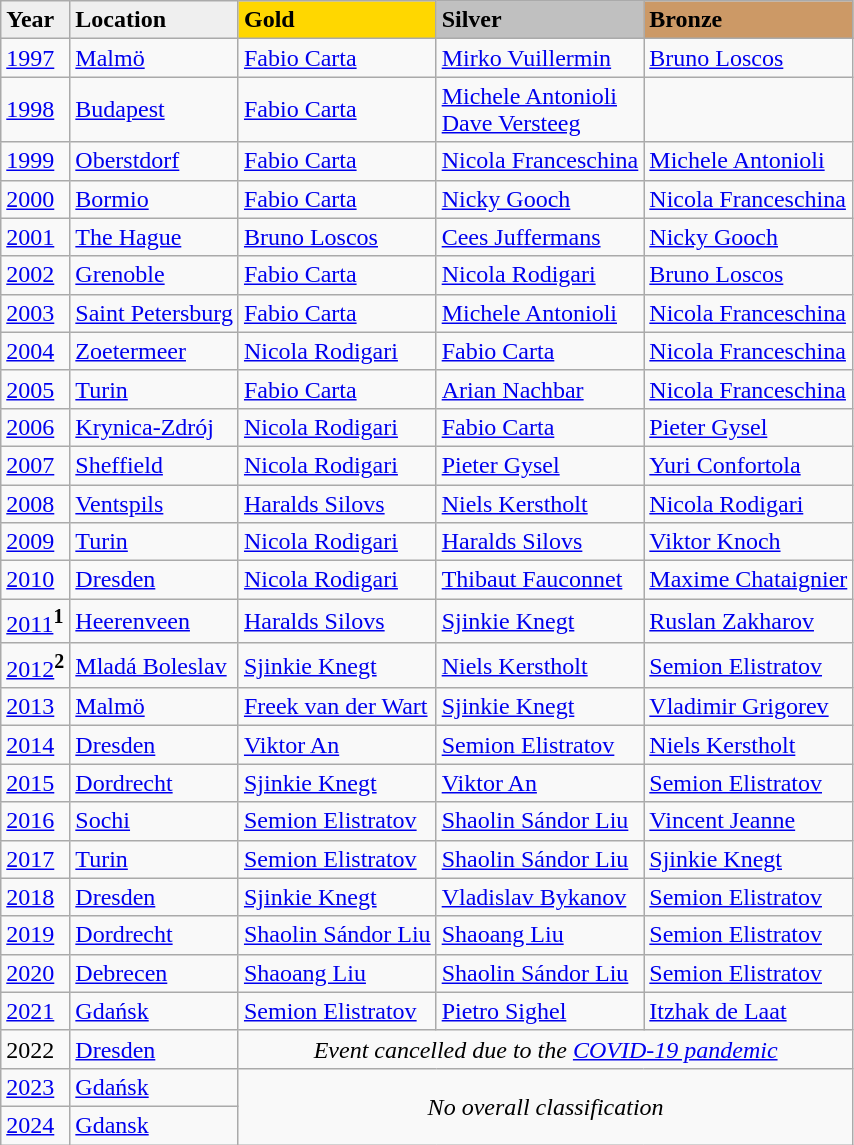<table class="wikitable">
<tr align="left" bgcolor="#efefef">
<td><strong>Year</strong></td>
<td><strong>Location</strong></td>
<td bgcolor=gold><strong>Gold</strong></td>
<td bgcolor=silver><strong>Silver</strong></td>
<td bgcolor=cc9966><strong>Bronze</strong></td>
</tr>
<tr>
<td><a href='#'>1997</a></td>
<td> <a href='#'>Malmö</a></td>
<td> <a href='#'>Fabio Carta</a></td>
<td> <a href='#'>Mirko Vuillermin</a></td>
<td> <a href='#'>Bruno Loscos</a></td>
</tr>
<tr>
<td><a href='#'>1998</a></td>
<td> <a href='#'>Budapest</a></td>
<td> <a href='#'>Fabio Carta</a></td>
<td> <a href='#'>Michele Antonioli</a> <br>  <a href='#'>Dave Versteeg</a></td>
<td></td>
</tr>
<tr>
<td><a href='#'>1999</a></td>
<td> <a href='#'>Oberstdorf</a></td>
<td> <a href='#'>Fabio Carta</a></td>
<td> <a href='#'>Nicola Franceschina</a></td>
<td> <a href='#'>Michele Antonioli</a></td>
</tr>
<tr>
<td><a href='#'>2000</a></td>
<td> <a href='#'>Bormio</a></td>
<td> <a href='#'>Fabio Carta</a></td>
<td> <a href='#'>Nicky Gooch</a></td>
<td> <a href='#'>Nicola Franceschina</a></td>
</tr>
<tr>
<td><a href='#'>2001</a></td>
<td> <a href='#'>The Hague</a></td>
<td> <a href='#'>Bruno Loscos</a></td>
<td> <a href='#'>Cees Juffermans</a></td>
<td> <a href='#'>Nicky Gooch</a></td>
</tr>
<tr>
<td><a href='#'>2002</a></td>
<td> <a href='#'>Grenoble</a></td>
<td> <a href='#'>Fabio Carta</a></td>
<td> <a href='#'>Nicola Rodigari</a></td>
<td> <a href='#'>Bruno Loscos</a></td>
</tr>
<tr>
<td><a href='#'>2003</a></td>
<td> <a href='#'>Saint Petersburg</a></td>
<td> <a href='#'>Fabio Carta</a></td>
<td> <a href='#'>Michele Antonioli</a></td>
<td> <a href='#'>Nicola Franceschina</a></td>
</tr>
<tr>
<td><a href='#'>2004</a></td>
<td> <a href='#'>Zoetermeer</a></td>
<td> <a href='#'>Nicola Rodigari</a></td>
<td> <a href='#'>Fabio Carta</a></td>
<td> <a href='#'>Nicola Franceschina</a></td>
</tr>
<tr>
<td><a href='#'>2005</a></td>
<td> <a href='#'>Turin</a></td>
<td> <a href='#'>Fabio Carta</a></td>
<td> <a href='#'>Arian Nachbar</a></td>
<td> <a href='#'>Nicola Franceschina</a></td>
</tr>
<tr>
<td><a href='#'>2006</a></td>
<td> <a href='#'>Krynica-Zdrój</a></td>
<td> <a href='#'>Nicola Rodigari</a></td>
<td> <a href='#'>Fabio Carta</a></td>
<td> <a href='#'>Pieter Gysel</a></td>
</tr>
<tr>
<td><a href='#'>2007</a></td>
<td> <a href='#'>Sheffield</a></td>
<td> <a href='#'>Nicola Rodigari</a></td>
<td> <a href='#'>Pieter Gysel</a></td>
<td> <a href='#'>Yuri Confortola</a></td>
</tr>
<tr>
<td><a href='#'>2008</a></td>
<td> <a href='#'>Ventspils</a></td>
<td> <a href='#'>Haralds Silovs</a></td>
<td> <a href='#'>Niels Kerstholt</a></td>
<td> <a href='#'>Nicola Rodigari</a></td>
</tr>
<tr>
<td><a href='#'>2009</a></td>
<td> <a href='#'>Turin</a></td>
<td> <a href='#'>Nicola Rodigari</a></td>
<td> <a href='#'>Haralds Silovs</a></td>
<td> <a href='#'>Viktor Knoch</a></td>
</tr>
<tr>
<td><a href='#'>2010</a></td>
<td> <a href='#'>Dresden</a></td>
<td> <a href='#'>Nicola Rodigari</a></td>
<td> <a href='#'>Thibaut Fauconnet</a></td>
<td> <a href='#'>Maxime Chataignier</a></td>
</tr>
<tr>
<td><a href='#'>2011</a><sup><strong>1</strong></sup></td>
<td> <a href='#'>Heerenveen</a></td>
<td> <a href='#'>Haralds Silovs</a></td>
<td> <a href='#'>Sjinkie Knegt</a></td>
<td> <a href='#'>Ruslan Zakharov</a></td>
</tr>
<tr>
<td><a href='#'>2012</a><sup><strong>2</strong></sup></td>
<td> <a href='#'>Mladá Boleslav</a></td>
<td> <a href='#'>Sjinkie Knegt</a></td>
<td> <a href='#'>Niels Kerstholt</a></td>
<td> <a href='#'>Semion Elistratov</a></td>
</tr>
<tr>
<td><a href='#'>2013</a></td>
<td> <a href='#'>Malmö</a></td>
<td> <a href='#'>Freek van der Wart</a></td>
<td> <a href='#'>Sjinkie Knegt</a></td>
<td> <a href='#'>Vladimir Grigorev</a></td>
</tr>
<tr>
<td><a href='#'>2014</a></td>
<td> <a href='#'>Dresden</a></td>
<td> <a href='#'>Viktor An</a></td>
<td> <a href='#'>Semion Elistratov</a></td>
<td> <a href='#'>Niels Kerstholt</a></td>
</tr>
<tr>
<td><a href='#'>2015</a></td>
<td> <a href='#'>Dordrecht</a></td>
<td> <a href='#'>Sjinkie Knegt</a></td>
<td> <a href='#'>Viktor An</a></td>
<td> <a href='#'>Semion Elistratov</a></td>
</tr>
<tr>
<td><a href='#'>2016</a></td>
<td> <a href='#'>Sochi</a></td>
<td> <a href='#'>Semion Elistratov</a></td>
<td> <a href='#'>Shaolin Sándor Liu</a></td>
<td> <a href='#'>Vincent Jeanne</a></td>
</tr>
<tr>
<td><a href='#'>2017</a></td>
<td> <a href='#'>Turin</a></td>
<td> <a href='#'>Semion Elistratov</a></td>
<td> <a href='#'>Shaolin Sándor Liu</a></td>
<td> <a href='#'>Sjinkie Knegt</a></td>
</tr>
<tr>
<td><a href='#'>2018</a></td>
<td> <a href='#'>Dresden</a></td>
<td> <a href='#'>Sjinkie Knegt</a></td>
<td> <a href='#'>Vladislav Bykanov</a></td>
<td> <a href='#'>Semion Elistratov</a></td>
</tr>
<tr>
<td><a href='#'>2019</a></td>
<td> <a href='#'>Dordrecht</a></td>
<td> <a href='#'>Shaolin Sándor Liu</a></td>
<td> <a href='#'>Shaoang Liu</a></td>
<td> <a href='#'>Semion Elistratov</a></td>
</tr>
<tr>
<td><a href='#'>2020</a></td>
<td> <a href='#'>Debrecen</a></td>
<td> <a href='#'>Shaoang Liu</a></td>
<td> <a href='#'>Shaolin Sándor Liu</a></td>
<td> <a href='#'>Semion Elistratov</a></td>
</tr>
<tr>
<td><a href='#'>2021</a></td>
<td> <a href='#'>Gdańsk</a></td>
<td> <a href='#'>Semion Elistratov</a></td>
<td> <a href='#'>Pietro Sighel</a></td>
<td> <a href='#'>Itzhak de Laat</a></td>
</tr>
<tr>
<td>2022</td>
<td> <a href='#'>Dresden</a></td>
<td colspan=3 align=center><em>Event cancelled due to the <a href='#'>COVID-19 pandemic</a></em></td>
</tr>
<tr>
<td><a href='#'>2023</a></td>
<td> <a href='#'>Gdańsk</a></td>
<td colspan="3" rowspan="2" align="center"><em>No overall classification</em></td>
</tr>
<tr>
<td><a href='#'>2024</a></td>
<td> <a href='#'>Gdansk</a></td>
</tr>
</table>
